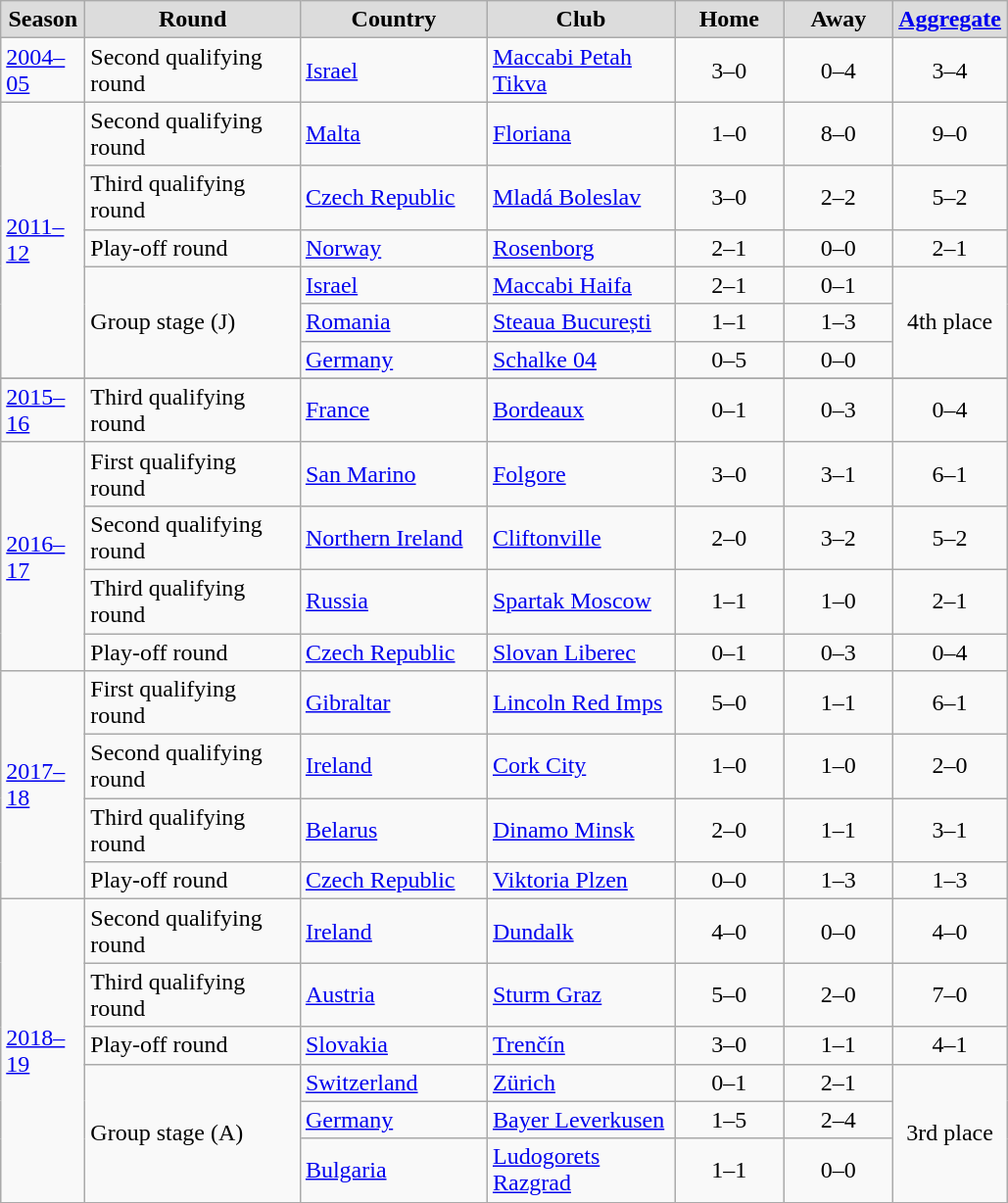<table class="wikitable" style="text-align: center;">
<tr>
<th width="50" style="background:#DCDCDC">Season</th>
<th width="139" style="background:#DCDCDC">Round</th>
<th width="120" style="background:#DCDCDC">Country</th>
<th width="120" style="background:#DCDCDC">Club</th>
<th width="67" style="background:#DCDCDC">Home</th>
<th width="67" style="background:#DCDCDC">Away</th>
<th width="67" style="background:#DCDCDC"><a href='#'>Aggregate</a></th>
</tr>
<tr>
<td align=left><a href='#'>2004–05</a></td>
<td align=left>Second qualifying round</td>
<td align=left> <a href='#'>Israel</a></td>
<td align=left><a href='#'>Maccabi Petah Tikva</a></td>
<td>3–0</td>
<td>0–4</td>
<td>3–4</td>
</tr>
<tr>
<td rowspan=6 align=left><a href='#'>2011–12</a></td>
<td align=left>Second qualifying round</td>
<td align=left> <a href='#'>Malta</a></td>
<td align=left><a href='#'>Floriana</a></td>
<td>1–0</td>
<td>8–0</td>
<td>9–0</td>
</tr>
<tr>
<td align=left>Third qualifying round</td>
<td align=left> <a href='#'>Czech Republic</a></td>
<td align=left><a href='#'>Mladá Boleslav</a></td>
<td>3–0</td>
<td>2–2</td>
<td>5–2</td>
</tr>
<tr>
<td align=left>Play-off round</td>
<td align=left> <a href='#'>Norway</a></td>
<td align=left><a href='#'>Rosenborg</a></td>
<td>2–1</td>
<td>0–0</td>
<td>2–1</td>
</tr>
<tr>
<td rowspan=3 align=left>Group stage (J)</td>
<td align=left> <a href='#'>Israel</a></td>
<td align=left><a href='#'>Maccabi Haifa</a></td>
<td>2–1</td>
<td>0–1</td>
<td rowspan="3">4th place</td>
</tr>
<tr>
<td align=left> <a href='#'>Romania</a></td>
<td align=left><a href='#'>Steaua București</a></td>
<td>1–1</td>
<td>1–3</td>
</tr>
<tr>
<td align=left> <a href='#'>Germany</a></td>
<td align=left><a href='#'>Schalke 04</a></td>
<td>0–5</td>
<td>0–0</td>
</tr>
<tr>
</tr>
<tr>
<td align=left><a href='#'>2015–16</a></td>
<td align=left>Third qualifying round</td>
<td align=left> <a href='#'>France</a></td>
<td align=left><a href='#'>Bordeaux</a></td>
<td>0–1</td>
<td>0–3</td>
<td>0–4</td>
</tr>
<tr>
<td rowspan=4 align=left><a href='#'>2016–17</a></td>
<td align=left>First qualifying round</td>
<td align=left> <a href='#'>San Marino</a></td>
<td align=left><a href='#'>Folgore</a></td>
<td>3–0</td>
<td>3–1</td>
<td>6–1</td>
</tr>
<tr>
<td align=left>Second qualifying round</td>
<td align=left> <a href='#'>Northern Ireland</a></td>
<td align=left><a href='#'>Cliftonville</a></td>
<td>2–0</td>
<td>3–2</td>
<td>5–2</td>
</tr>
<tr>
<td align=left>Third qualifying round</td>
<td align=left> <a href='#'>Russia</a></td>
<td align=left><a href='#'>Spartak Moscow</a></td>
<td>1–1</td>
<td>1–0</td>
<td>2–1</td>
</tr>
<tr>
<td align=left>Play-off round</td>
<td align=left> <a href='#'>Czech Republic</a></td>
<td align=left><a href='#'>Slovan Liberec</a></td>
<td>0–1</td>
<td>0–3</td>
<td>0–4</td>
</tr>
<tr>
<td rowspan=4 align=left><a href='#'>2017–18</a></td>
<td align=left>First qualifying round</td>
<td align=left> <a href='#'>Gibraltar</a></td>
<td align=left><a href='#'>Lincoln Red Imps</a></td>
<td>5–0</td>
<td>1–1</td>
<td>6–1</td>
</tr>
<tr>
<td align=left>Second qualifying round</td>
<td align=left> <a href='#'>Ireland</a></td>
<td align=left><a href='#'>Cork City</a></td>
<td>1–0</td>
<td>1–0</td>
<td>2–0</td>
</tr>
<tr>
<td align=left>Third qualifying round</td>
<td align=left> <a href='#'>Belarus</a></td>
<td align=left><a href='#'>Dinamo Minsk</a></td>
<td>2–0</td>
<td>1–1</td>
<td>3–1</td>
</tr>
<tr>
<td align=left>Play-off round</td>
<td align=left> <a href='#'>Czech Republic</a></td>
<td align=left><a href='#'>Viktoria Plzen</a></td>
<td>0–0</td>
<td>1–3</td>
<td>1–3</td>
</tr>
<tr>
<td rowspan=6 align=left><a href='#'>2018–19</a></td>
<td align=left>Second qualifying round</td>
<td align=left> <a href='#'>Ireland</a></td>
<td align=left><a href='#'>Dundalk</a></td>
<td>4–0</td>
<td>0–0</td>
<td>4–0</td>
</tr>
<tr>
<td align=left>Third qualifying round</td>
<td align=left> <a href='#'>Austria</a></td>
<td align=left><a href='#'>Sturm Graz</a></td>
<td>5–0</td>
<td>2–0</td>
<td>7–0</td>
</tr>
<tr>
<td align=left>Play-off round</td>
<td align=left> <a href='#'>Slovakia</a></td>
<td align=left><a href='#'>Trenčín</a></td>
<td>3–0</td>
<td>1–1</td>
<td>4–1</td>
</tr>
<tr>
<td rowspan=3 align=left>Group stage (A)</td>
<td align=left> <a href='#'>Switzerland</a></td>
<td align=left><a href='#'>Zürich</a></td>
<td>0–1</td>
<td>2–1</td>
<td rowspan="3">3rd place</td>
</tr>
<tr>
<td align=left> <a href='#'>Germany</a></td>
<td align=left><a href='#'>Bayer Leverkusen</a></td>
<td>1–5</td>
<td>2–4</td>
</tr>
<tr>
<td align=left> <a href='#'>Bulgaria</a></td>
<td align=left><a href='#'>Ludogorets Razgrad</a></td>
<td>1–1</td>
<td>0–0</td>
</tr>
<tr>
</tr>
</table>
